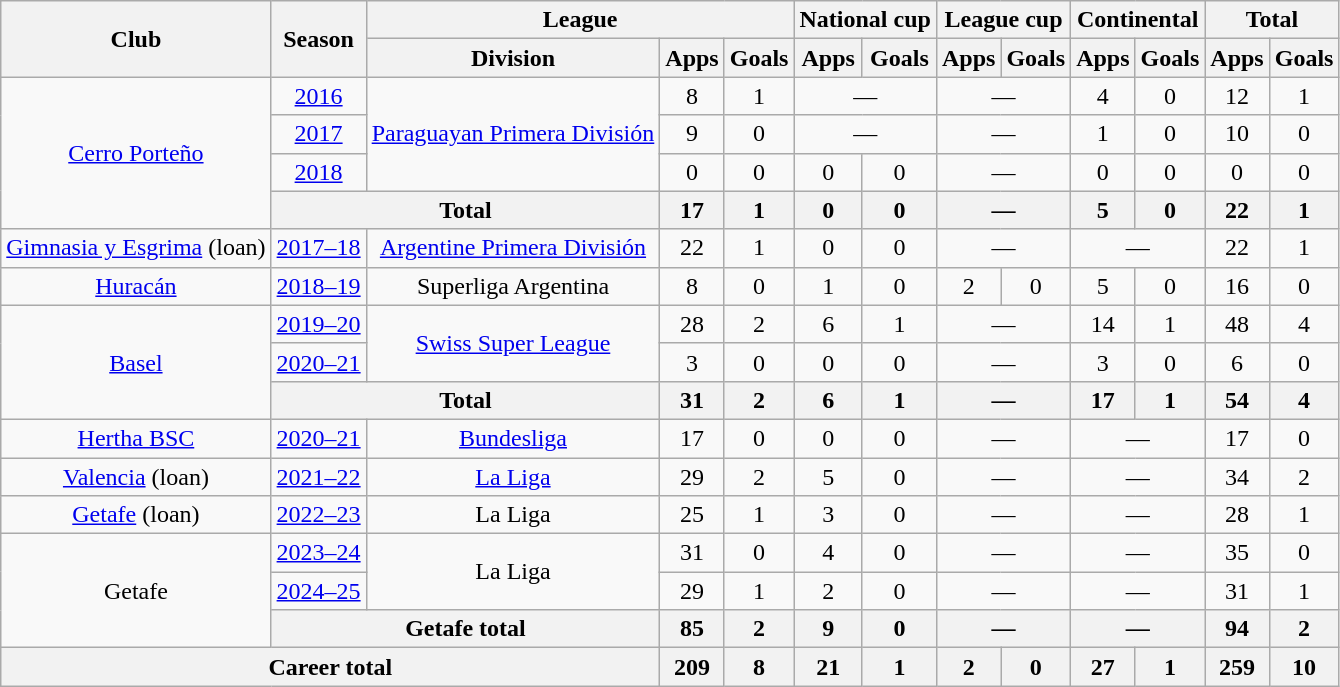<table class="wikitable" style="text-align:center">
<tr>
<th rowspan="2">Club</th>
<th rowspan="2">Season</th>
<th colspan="3">League</th>
<th colspan="2">National cup</th>
<th colspan="2">League cup</th>
<th colspan="2">Continental</th>
<th colspan="2">Total</th>
</tr>
<tr>
<th>Division</th>
<th>Apps</th>
<th>Goals</th>
<th>Apps</th>
<th>Goals</th>
<th>Apps</th>
<th>Goals</th>
<th>Apps</th>
<th>Goals</th>
<th>Apps</th>
<th>Goals</th>
</tr>
<tr>
<td rowspan="4"><a href='#'>Cerro Porteño</a></td>
<td><a href='#'>2016</a></td>
<td rowspan="3"><a href='#'>Paraguayan Primera División</a></td>
<td>8</td>
<td>1</td>
<td colspan="2">—</td>
<td colspan="2">—</td>
<td>4</td>
<td>0</td>
<td>12</td>
<td>1</td>
</tr>
<tr>
<td><a href='#'>2017</a></td>
<td>9</td>
<td>0</td>
<td colspan="2">—</td>
<td colspan="2">—</td>
<td>1</td>
<td>0</td>
<td>10</td>
<td>0</td>
</tr>
<tr>
<td><a href='#'>2018</a></td>
<td>0</td>
<td>0</td>
<td>0</td>
<td>0</td>
<td colspan="2">—</td>
<td>0</td>
<td>0</td>
<td>0</td>
<td>0</td>
</tr>
<tr>
<th colspan="2">Total</th>
<th>17</th>
<th>1</th>
<th>0</th>
<th>0</th>
<th colspan="2">—</th>
<th>5</th>
<th>0</th>
<th>22</th>
<th>1</th>
</tr>
<tr>
<td><a href='#'>Gimnasia y Esgrima</a> (loan)</td>
<td><a href='#'>2017–18</a></td>
<td><a href='#'>Argentine Primera División</a></td>
<td>22</td>
<td>1</td>
<td>0</td>
<td>0</td>
<td colspan="2">—</td>
<td colspan="2">—</td>
<td>22</td>
<td>1</td>
</tr>
<tr>
<td><a href='#'>Huracán</a></td>
<td><a href='#'>2018–19</a></td>
<td>Superliga Argentina</td>
<td>8</td>
<td>0</td>
<td>1</td>
<td>0</td>
<td>2</td>
<td>0</td>
<td>5</td>
<td>0</td>
<td>16</td>
<td>0</td>
</tr>
<tr>
<td rowspan="3"><a href='#'>Basel</a></td>
<td><a href='#'>2019–20</a></td>
<td rowspan="2"><a href='#'>Swiss Super League</a></td>
<td>28</td>
<td>2</td>
<td>6</td>
<td>1</td>
<td colspan="2">—</td>
<td>14</td>
<td>1</td>
<td>48</td>
<td>4</td>
</tr>
<tr>
<td><a href='#'>2020–21</a></td>
<td>3</td>
<td>0</td>
<td>0</td>
<td>0</td>
<td colspan="2">—</td>
<td>3</td>
<td>0</td>
<td>6</td>
<td>0</td>
</tr>
<tr>
<th colspan="2">Total</th>
<th>31</th>
<th>2</th>
<th>6</th>
<th>1</th>
<th colspan="2">—</th>
<th>17</th>
<th>1</th>
<th>54</th>
<th>4</th>
</tr>
<tr>
<td><a href='#'>Hertha BSC</a></td>
<td><a href='#'>2020–21</a></td>
<td><a href='#'>Bundesliga</a></td>
<td>17</td>
<td>0</td>
<td>0</td>
<td>0</td>
<td colspan="2">—</td>
<td colspan="2">—</td>
<td>17</td>
<td>0</td>
</tr>
<tr>
<td><a href='#'>Valencia</a> (loan)</td>
<td><a href='#'>2021–22</a></td>
<td><a href='#'>La Liga</a></td>
<td>29</td>
<td>2</td>
<td>5</td>
<td>0</td>
<td colspan="2">—</td>
<td colspan="2">—</td>
<td>34</td>
<td>2</td>
</tr>
<tr>
<td><a href='#'>Getafe</a> (loan)</td>
<td><a href='#'>2022–23</a></td>
<td>La Liga</td>
<td>25</td>
<td>1</td>
<td>3</td>
<td>0</td>
<td colspan="2">—</td>
<td colspan="2">—</td>
<td>28</td>
<td>1</td>
</tr>
<tr>
<td rowspan="3">Getafe</td>
<td><a href='#'>2023–24</a></td>
<td rowspan="2">La Liga</td>
<td>31</td>
<td>0</td>
<td>4</td>
<td>0</td>
<td colspan="2">—</td>
<td colspan="2">—</td>
<td>35</td>
<td>0</td>
</tr>
<tr>
<td><a href='#'>2024–25</a></td>
<td>29</td>
<td>1</td>
<td>2</td>
<td>0</td>
<td colspan="2">—</td>
<td colspan="2">—</td>
<td>31</td>
<td>1</td>
</tr>
<tr>
<th colspan="2">Getafe total</th>
<th>85</th>
<th>2</th>
<th>9</th>
<th>0</th>
<th colspan="2">—</th>
<th colspan="2">—</th>
<th>94</th>
<th>2</th>
</tr>
<tr>
<th colspan="3">Career total</th>
<th>209</th>
<th>8</th>
<th>21</th>
<th>1</th>
<th>2</th>
<th>0</th>
<th>27</th>
<th>1</th>
<th>259</th>
<th>10</th>
</tr>
</table>
